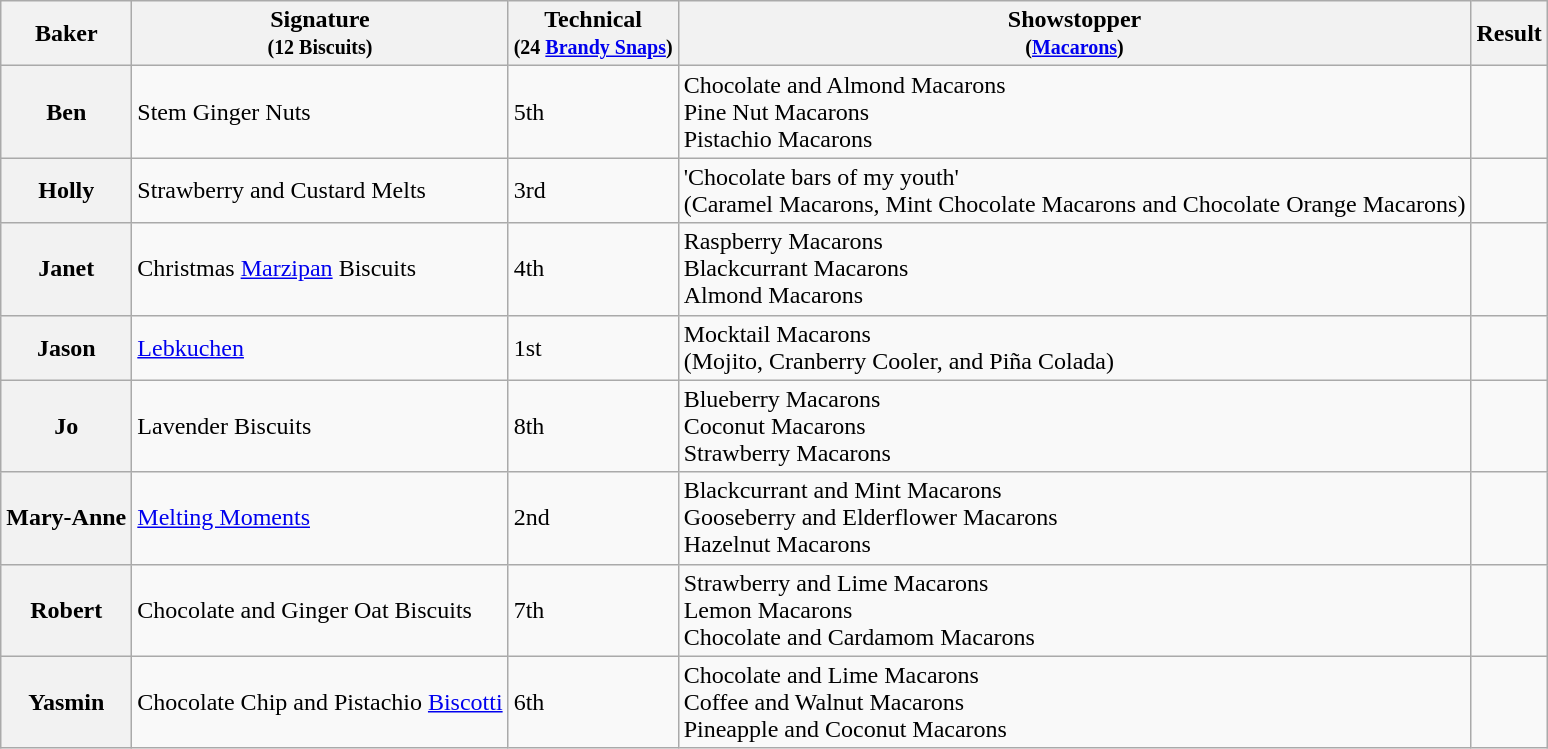<table class="wikitable sortable col3center sticky-header">
<tr>
<th scope="col">Baker</th>
<th scope="col" class="unsortable">Signature<br><small>(12 Biscuits)</small></th>
<th scope="col">Technical<br><small>(24 <a href='#'>Brandy Snaps</a>)</small></th>
<th scope="col" class="unsortable">Showstopper<br><small>(<a href='#'>Macarons</a>)</small></th>
<th scope="col">Result</th>
</tr>
<tr>
<th scope="row">Ben</th>
<td>Stem Ginger Nuts</td>
<td>5th</td>
<td>Chocolate and Almond Macarons<br>Pine Nut Macarons<br>Pistachio Macarons</td>
<td></td>
</tr>
<tr>
<th scope="row">Holly</th>
<td>Strawberry and Custard Melts</td>
<td>3rd</td>
<td>'Chocolate bars of my youth'<br>(Caramel Macarons, Mint Chocolate Macarons and Chocolate Orange Macarons)</td>
<td></td>
</tr>
<tr>
<th scope="row">Janet</th>
<td>Christmas <a href='#'>Marzipan</a> Biscuits</td>
<td>4th</td>
<td>Raspberry Macarons<br>Blackcurrant Macarons<br>Almond Macarons</td>
<td></td>
</tr>
<tr>
<th scope="row">Jason</th>
<td><a href='#'>Lebkuchen</a></td>
<td>1st</td>
<td>Mocktail Macarons<br>(Mojito, Cranberry Cooler, and Piña Colada)</td>
<td></td>
</tr>
<tr>
<th scope="row">Jo</th>
<td>Lavender Biscuits</td>
<td>8th</td>
<td>Blueberry Macarons<br>Coconut Macarons<br>Strawberry Macarons</td>
<td></td>
</tr>
<tr>
<th scope="row">Mary-Anne</th>
<td><a href='#'>Melting Moments</a></td>
<td>2nd</td>
<td>Blackcurrant and Mint Macarons<br>Gooseberry and Elderflower Macarons<br>Hazelnut Macarons</td>
<td></td>
</tr>
<tr>
<th scope="row">Robert</th>
<td>Chocolate and Ginger Oat Biscuits</td>
<td>7th</td>
<td>Strawberry and Lime Macarons<br>Lemon Macarons<br>Chocolate and Cardamom Macarons</td>
<td></td>
</tr>
<tr>
<th scope="row">Yasmin</th>
<td>Chocolate Chip and Pistachio <a href='#'>Biscotti</a></td>
<td>6th</td>
<td>Chocolate and Lime Macarons<br>Coffee and Walnut Macarons<br>Pineapple and Coconut Macarons</td>
<td></td>
</tr>
</table>
